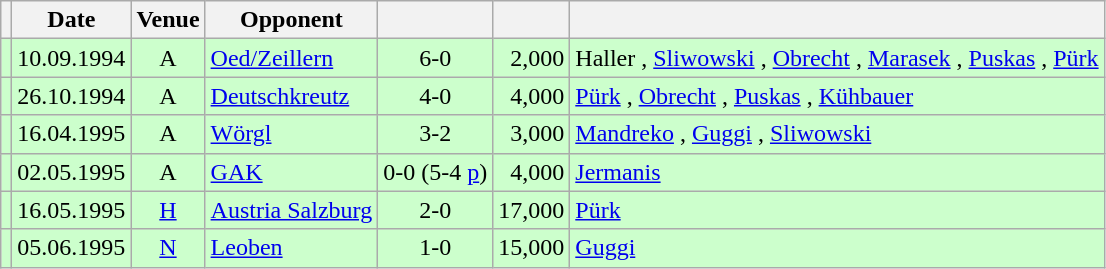<table class="wikitable" Style="text-align: center">
<tr>
<th></th>
<th>Date</th>
<th>Venue</th>
<th>Opponent</th>
<th></th>
<th></th>
<th></th>
</tr>
<tr style="background:#cfc">
<td></td>
<td>10.09.1994</td>
<td>A</td>
<td align="left"><a href='#'>Oed/Zeillern</a></td>
<td>6-0</td>
<td align="right">2,000</td>
<td align="left">Haller , <a href='#'>Sliwowski</a> , <a href='#'>Obrecht</a> , <a href='#'>Marasek</a> , <a href='#'>Puskas</a> , <a href='#'>Pürk</a> </td>
</tr>
<tr style="background:#cfc">
<td></td>
<td>26.10.1994</td>
<td>A</td>
<td align="left"><a href='#'>Deutschkreutz</a></td>
<td>4-0</td>
<td align="right">4,000</td>
<td align="left"><a href='#'>Pürk</a> , <a href='#'>Obrecht</a> , <a href='#'>Puskas</a> , <a href='#'>Kühbauer</a> </td>
</tr>
<tr style="background:#cfc">
<td></td>
<td>16.04.1995</td>
<td>A</td>
<td align="left"><a href='#'>Wörgl</a></td>
<td>3-2</td>
<td align="right">3,000</td>
<td align="left"><a href='#'>Mandreko</a> , <a href='#'>Guggi</a> , <a href='#'>Sliwowski</a> </td>
</tr>
<tr style="background:#cfc">
<td></td>
<td>02.05.1995</td>
<td>A</td>
<td align="left"><a href='#'>GAK</a></td>
<td>0-0 (5-4 <a href='#'>p</a>)</td>
<td align="right">4,000</td>
<td align="left"><a href='#'>Jermanis</a> </td>
</tr>
<tr style="background:#cfc">
<td></td>
<td>16.05.1995</td>
<td><a href='#'>H</a></td>
<td align="left"><a href='#'>Austria Salzburg</a></td>
<td>2-0</td>
<td align="right">17,000</td>
<td align="left"><a href='#'>Pürk</a>  </td>
</tr>
<tr style="background:#cfc">
<td></td>
<td>05.06.1995</td>
<td><a href='#'>N</a></td>
<td align="left"><a href='#'>Leoben</a></td>
<td>1-0</td>
<td align="right">15,000</td>
<td align="left"><a href='#'>Guggi</a> </td>
</tr>
</table>
